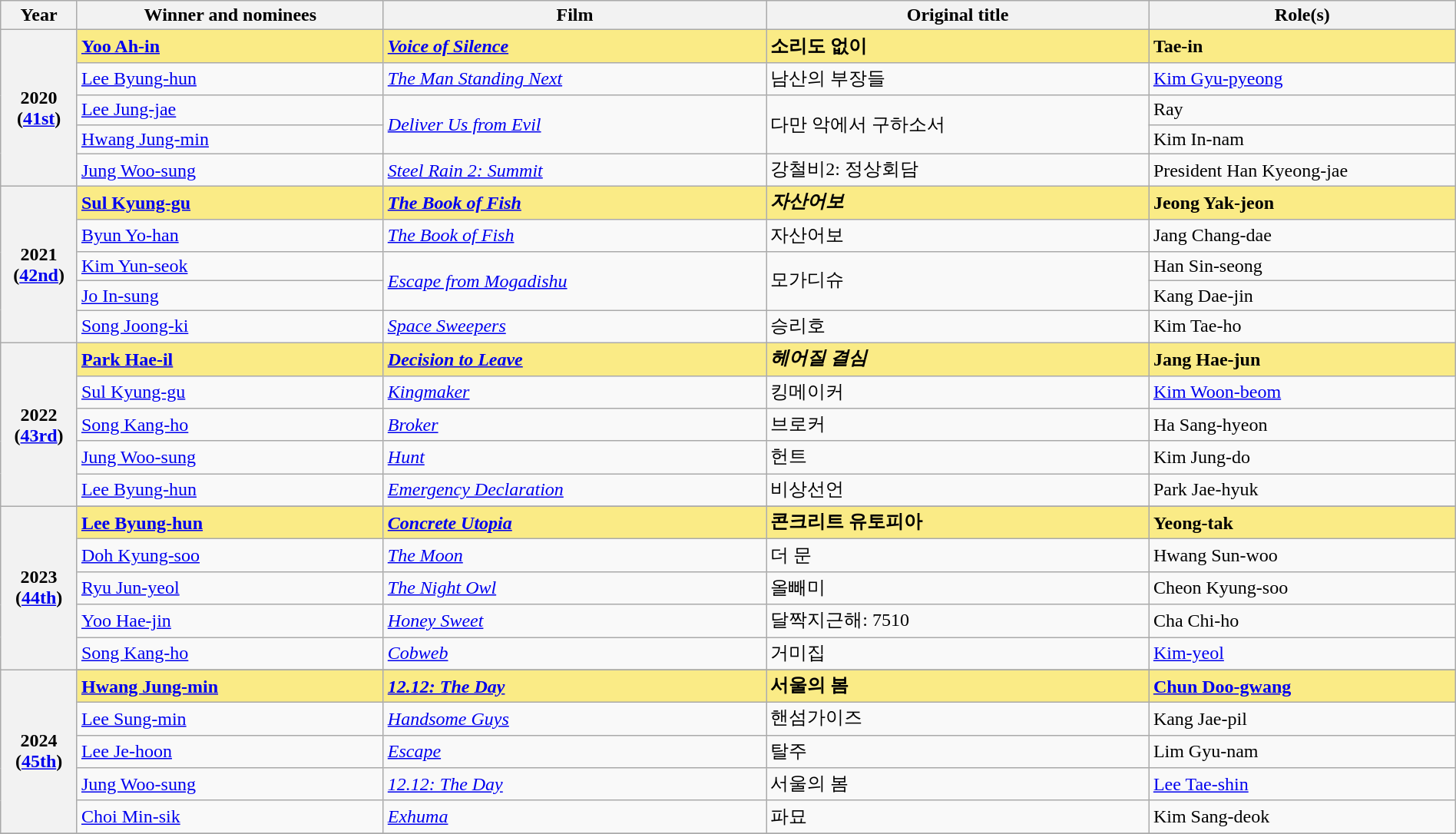<table class="wikitable" style="width:100%">
<tr>
<th style="width:5%;">Year</th>
<th style="width:20%;">Winner and nominees</th>
<th style="width:25%;">Film</th>
<th style="width:25%;">Original title</th>
<th style="width:20%;">Role(s)</th>
</tr>
<tr>
<th rowspan="5">2020 (<a href='#'>41st</a>)</th>
<td style="background:#FAEB86;"><strong><a href='#'>Yoo Ah-in</a> </strong></td>
<td style="background:#FAEB86;"><strong><em><a href='#'>Voice of Silence</a></em></strong></td>
<td style="background:#FAEB86;"><strong>소리도 없이</strong></td>
<td style="background:#FAEB86;"><strong>Tae-in</strong></td>
</tr>
<tr>
<td><a href='#'>Lee Byung-hun</a></td>
<td><em><a href='#'>The Man Standing Next</a></em></td>
<td>남산의 부장들</td>
<td><a href='#'>Kim Gyu-pyeong</a></td>
</tr>
<tr>
<td><a href='#'>Lee Jung-jae</a></td>
<td rowspan="2"><a href='#'><em>Deliver Us from Evil</em></a></td>
<td rowspan="2">다만 악에서 구하소서</td>
<td>Ray</td>
</tr>
<tr>
<td><a href='#'>Hwang Jung-min</a></td>
<td>Kim In-nam</td>
</tr>
<tr>
<td><a href='#'>Jung Woo-sung</a></td>
<td><em><a href='#'>Steel Rain 2: Summit</a></em></td>
<td>강철비2: 정상회담</td>
<td>President Han Kyeong-jae</td>
</tr>
<tr>
<th rowspan="5">2021 (<a href='#'>42nd</a>)</th>
<td style="background:#FAEB86;"><strong><a href='#'>Sul Kyung-gu</a></strong></td>
<td style="background:#FAEB86;"><strong><em><a href='#'>The Book of Fish</a></em></strong></td>
<td style="background:#FAEB86;"><strong><em>자산어보</em></strong></td>
<td style="background:#FAEB86;"><strong>Jeong Yak-jeon</strong></td>
</tr>
<tr>
<td><a href='#'>Byun Yo-han</a></td>
<td><em><a href='#'>The Book of Fish</a></em></td>
<td>자산어보</td>
<td>Jang Chang-dae</td>
</tr>
<tr>
<td><a href='#'>Kim Yun-seok</a></td>
<td rowspan=2><em><a href='#'>Escape from Mogadishu</a></em></td>
<td rowspan=2>모가디슈</td>
<td>Han Sin-seong</td>
</tr>
<tr>
<td><a href='#'>Jo In-sung</a></td>
<td>Kang Dae-jin</td>
</tr>
<tr>
<td><a href='#'>Song Joong-ki</a></td>
<td><em><a href='#'>Space Sweepers</a></em></td>
<td>승리호</td>
<td>Kim Tae-ho</td>
</tr>
<tr>
<th rowspan="5">2022 (<a href='#'>43rd</a>)</th>
<td style="background:#FAEB86;"><strong><a href='#'>Park Hae-il</a></strong></td>
<td style="background:#FAEB86;"><strong><em><a href='#'>Decision to Leave</a></em></strong></td>
<td style="background:#FAEB86;"><strong><em>헤어질 결심</em></strong></td>
<td style="background:#FAEB86;"><strong>Jang Hae-jun</strong></td>
</tr>
<tr>
<td><a href='#'>Sul Kyung-gu</a></td>
<td><em><a href='#'>Kingmaker</a></em></td>
<td>킹메이커</td>
<td><a href='#'>Kim Woon-beom</a></td>
</tr>
<tr>
<td><a href='#'>Song Kang-ho</a></td>
<td><em><a href='#'>Broker</a></em></td>
<td>브로커</td>
<td>Ha Sang-hyeon</td>
</tr>
<tr>
<td><a href='#'>Jung Woo-sung</a></td>
<td><em><a href='#'>Hunt</a></em></td>
<td>헌트</td>
<td>Kim Jung-do</td>
</tr>
<tr>
<td><a href='#'>Lee Byung-hun</a></td>
<td><em><a href='#'>Emergency Declaration</a></em></td>
<td>비상선언</td>
<td>Park Jae-hyuk</td>
</tr>
<tr>
<th rowspan="6">2023 (<a href='#'>44th</a>)</th>
</tr>
<tr style="background:#FAEB86;">
<td><strong><a href='#'>Lee Byung-hun</a></strong> </td>
<td><strong><em><a href='#'>Concrete Utopia</a></em></strong></td>
<td><strong>콘크리트 유토피아</strong></td>
<td><strong>Yeong-tak</strong></td>
</tr>
<tr>
<td><a href='#'>Doh Kyung-soo</a></td>
<td><em><a href='#'>The Moon</a></em></td>
<td>더 문</td>
<td>Hwang Sun-woo</td>
</tr>
<tr>
<td><a href='#'>Ryu Jun-yeol</a></td>
<td><em><a href='#'>The Night Owl</a></em></td>
<td>올빼미</td>
<td>Cheon Kyung-soo</td>
</tr>
<tr>
<td><a href='#'>Yoo Hae-jin</a></td>
<td><em><a href='#'>Honey Sweet</a></em></td>
<td>달짝지근해: 7510</td>
<td>Cha Chi-ho</td>
</tr>
<tr>
<td><a href='#'>Song Kang-ho</a></td>
<td><em><a href='#'>Cobweb</a></em></td>
<td>거미집</td>
<td><a href='#'>Kim-yeol</a></td>
</tr>
<tr>
<th rowspan="6">2024 (<a href='#'>45th</a>)</th>
</tr>
<tr style="background:#FAEB86;">
<td><strong><a href='#'>Hwang Jung-min</a></strong> </td>
<td><strong><em><a href='#'>12.12: The Day</a></em></strong></td>
<td><strong>서울의 봄</strong></td>
<td><strong><a href='#'>Chun Doo-gwang</a></strong></td>
</tr>
<tr>
<td><a href='#'>Lee Sung-min</a></td>
<td><em><a href='#'>Handsome Guys</a></em></td>
<td>핸섬가이즈</td>
<td>Kang Jae-pil</td>
</tr>
<tr>
<td><a href='#'>Lee Je-hoon</a></td>
<td><em><a href='#'>Escape</a></em></td>
<td>탈주</td>
<td>Lim Gyu-nam</td>
</tr>
<tr>
<td><a href='#'>Jung Woo-sung</a></td>
<td><em><a href='#'>12.12: The Day</a></em></td>
<td>서울의 봄</td>
<td><a href='#'>Lee Tae-shin</a></td>
</tr>
<tr>
<td><a href='#'>Choi Min-sik</a></td>
<td><em><a href='#'>Exhuma</a></em></td>
<td>파묘</td>
<td>Kim Sang-deok</td>
</tr>
<tr>
</tr>
</table>
